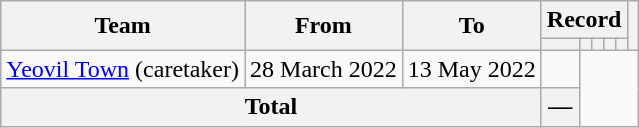<table class=wikitable style="text-align: center">
<tr>
<th rowspan=2>Team</th>
<th rowspan=2>From</th>
<th rowspan=2>To</th>
<th colspan=5>Record</th>
<th rowspan=2></th>
</tr>
<tr>
<th></th>
<th></th>
<th></th>
<th></th>
<th></th>
</tr>
<tr>
<td align=left><a href='#'>Yeovil Town</a> (caretaker)</td>
<td align=left>28 March 2022</td>
<td align=left>13 May 2022<br></td>
<td></td>
</tr>
<tr>
<th colspan=3>Total<br></th>
<th>—</th>
</tr>
</table>
